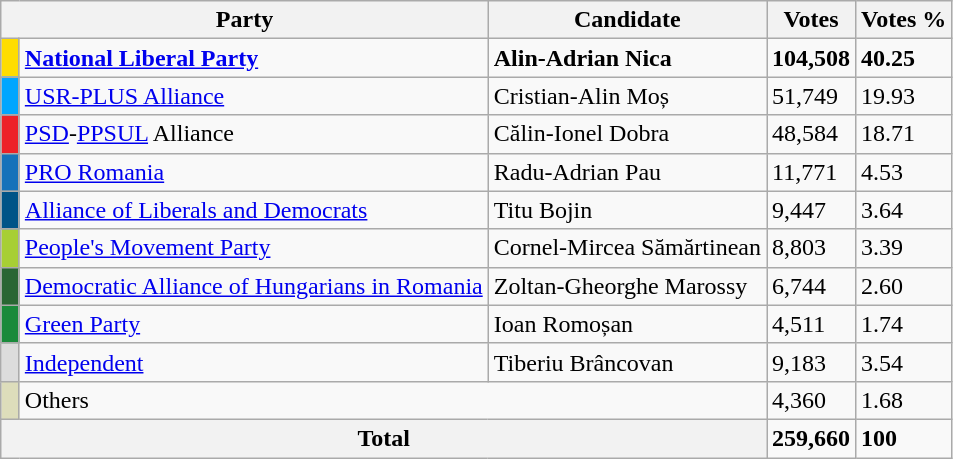<table class="wikitable">
<tr>
<th colspan="2">Party</th>
<th>Candidate</th>
<th>Votes</th>
<th>Votes %</th>
</tr>
<tr>
<td style="background:#ffdd00;" width="5"></td>
<td><a href='#'><strong>National Liberal Party</strong></a></td>
<td><strong>Alin-Adrian Nica</strong></td>
<td><strong>104,508</strong></td>
<td><strong>40.25</strong></td>
</tr>
<tr>
<td style="background:#00a6ff;" width="5"></td>
<td><a href='#'>USR-PLUS Alliance</a></td>
<td>Cristian-Alin Moș</td>
<td>51,749</td>
<td>19.93</td>
</tr>
<tr>
<td style="background:#ed2128;" width="5"></td>
<td><a href='#'>PSD</a>-<a href='#'>PPSUL</a> Alliance</td>
<td>Călin-Ionel Dobra</td>
<td>48,584</td>
<td>18.71</td>
</tr>
<tr>
<td style="background:#1572ba;" width="5"></td>
<td><a href='#'>PRO Romania</a></td>
<td>Radu-Adrian Pau</td>
<td>11,771</td>
<td>4.53</td>
</tr>
<tr>
<td style="background:#005487;" width="5"></td>
<td><a href='#'>Alliance of Liberals and Democrats</a></td>
<td>Titu Bojin</td>
<td>9,447</td>
<td>3.64</td>
</tr>
<tr>
<td style="background:#a7cf35;" width="5"></td>
<td><a href='#'>People's Movement Party</a></td>
<td>Cornel-Mircea Sămărtinean</td>
<td>8,803</td>
<td>3.39</td>
</tr>
<tr>
<td style="background:#296633;" width="5"></td>
<td><a href='#'>Democratic Alliance of Hungarians in Romania</a></td>
<td>Zoltan-Gheorghe Marossy</td>
<td>6,744</td>
<td>2.60</td>
</tr>
<tr>
<td style="background:#198a3a;" width="5"></td>
<td><a href='#'>Green Party</a></td>
<td>Ioan Romoșan</td>
<td>4,511</td>
<td>1.74</td>
</tr>
<tr>
<td style="background:#dcdcdc;" width="5"></td>
<td><a href='#'>Independent</a></td>
<td>Tiberiu Brâncovan</td>
<td>9,183</td>
<td>3.54</td>
</tr>
<tr>
<td style="background:#ddddbb;" width="5"></td>
<td colspan="2">Others</td>
<td>4,360</td>
<td>1.68</td>
</tr>
<tr>
<th colspan="3">Total</th>
<td><strong>259,660</strong></td>
<td><strong>100</strong></td>
</tr>
</table>
